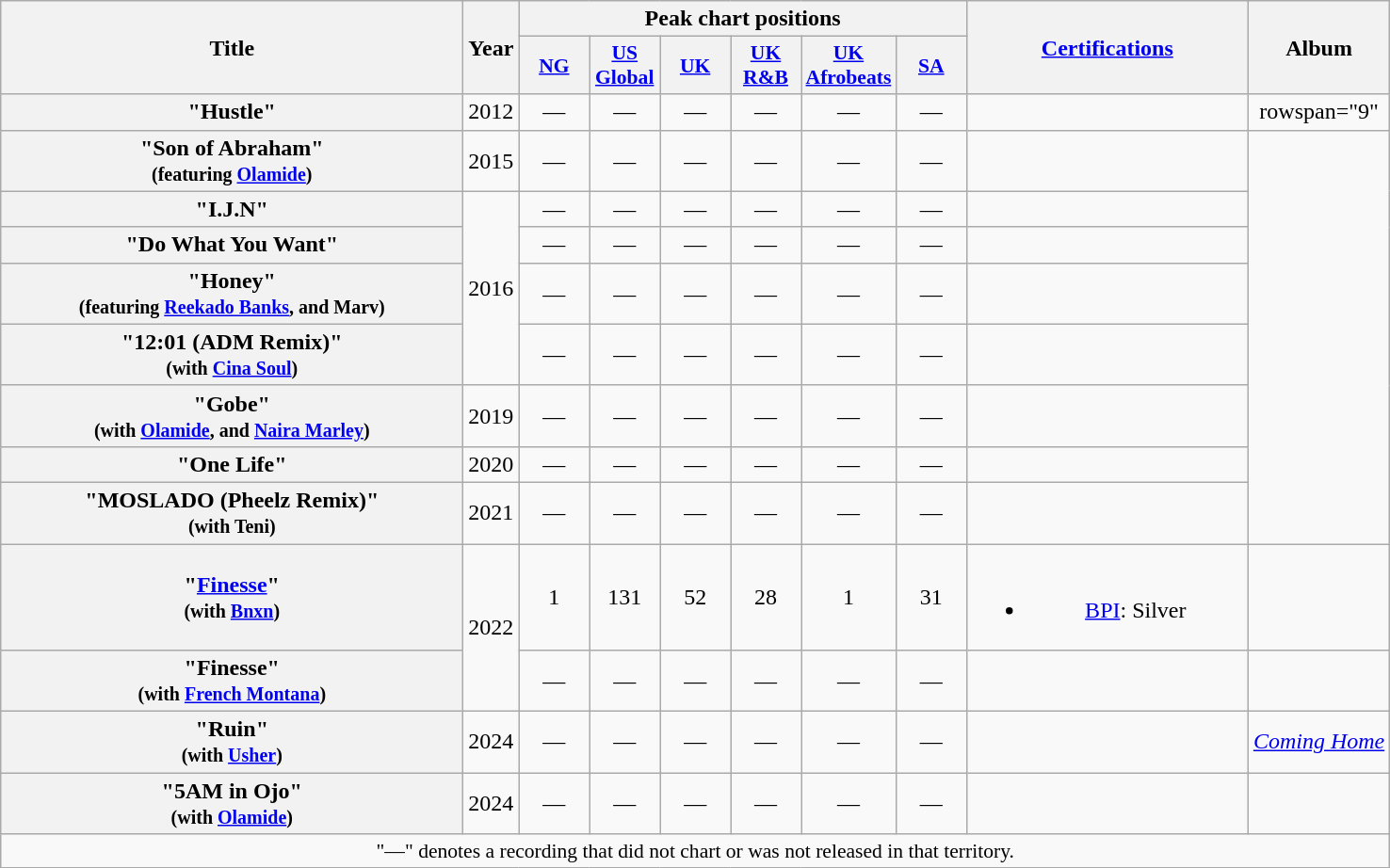<table class="wikitable plainrowheaders" style="text-align:center;">
<tr>
<th scope="col" rowspan="2" style="width:20em;">Title</th>
<th scope="col" rowspan="2">Year</th>
<th scope="col" colspan="6">Peak chart positions</th>
<th scope="col" rowspan="2" style="width:12em;"><a href='#'>Certifications</a></th>
<th scope="col" rowspan="2">Album</th>
</tr>
<tr>
<th scope="col" style="width:3em;font-size:90%;"><a href='#'>NG</a><br></th>
<th scope="col" style="width:3em;font-size:90%;"><a href='#'>US<br>Global</a><br></th>
<th scope="col" style="width:3em;font-size:90%;"><a href='#'>UK</a><br></th>
<th scope="col" style="width:3em;font-size:90%;"><a href='#'>UK<br>R&B</a><br></th>
<th scope="col" style="width:3em;font-size:90%;"><a href='#'>UK<br>Afrobeats</a><br></th>
<th scope="col" style="width:3em;font-size:90%;"><a href='#'>SA</a><br></th>
</tr>
<tr>
<th scope="row">"Hustle"</th>
<td>2012</td>
<td>—</td>
<td>—</td>
<td>—</td>
<td>—</td>
<td>—</td>
<td>—</td>
<td></td>
<td>rowspan="9"</td>
</tr>
<tr>
<th scope="row">"Son of Abraham" <br> <small>(featuring <a href='#'>Olamide</a>)</small></th>
<td>2015</td>
<td>—</td>
<td>—</td>
<td>—</td>
<td>—</td>
<td>—</td>
<td>—</td>
<td></td>
</tr>
<tr>
<th scope="row">"I.J.N"</th>
<td rowspan="4">2016</td>
<td>—</td>
<td>—</td>
<td>—</td>
<td>—</td>
<td>—</td>
<td>—</td>
<td></td>
</tr>
<tr>
<th scope="row">"Do What You Want"</th>
<td>—</td>
<td>—</td>
<td>—</td>
<td>—</td>
<td>—</td>
<td>—</td>
<td></td>
</tr>
<tr>
<th scope="row">"Honey" <br> <small>(featuring <a href='#'>Reekado Banks</a>, and Marv)</small></th>
<td>—</td>
<td>—</td>
<td>—</td>
<td>—</td>
<td>—</td>
<td>—</td>
<td></td>
</tr>
<tr>
<th scope="row">"12:01 (ADM Remix)" <br> <small>(with <a href='#'>Cina Soul</a>)</small></th>
<td>—</td>
<td>—</td>
<td>—</td>
<td>—</td>
<td>—</td>
<td>—</td>
<td></td>
</tr>
<tr>
<th scope="row">"Gobe" <br> <small>(with <a href='#'>Olamide</a>, and <a href='#'>Naira Marley</a>)</small></th>
<td>2019</td>
<td>—</td>
<td>—</td>
<td>—</td>
<td>—</td>
<td>—</td>
<td>—</td>
<td></td>
</tr>
<tr>
<th scope="row">"One Life"</th>
<td>2020</td>
<td>—</td>
<td>—</td>
<td>—</td>
<td>—</td>
<td>—</td>
<td>—</td>
<td></td>
</tr>
<tr>
<th scope="row">"MOSLADO (Pheelz Remix)" <br> <small>(with Teni)</small></th>
<td>2021</td>
<td>—</td>
<td>—</td>
<td>—</td>
<td>—</td>
<td>—</td>
<td>—</td>
<td></td>
</tr>
<tr>
<th scope="row">"<a href='#'>Finesse</a>" <br> <small>(with <a href='#'>Bnxn</a>)</small></th>
<td rowspan="2">2022</td>
<td>1</td>
<td>131</td>
<td>52</td>
<td>28</td>
<td>1</td>
<td>31</td>
<td><br><ul><li><a href='#'>BPI</a>: Silver</li></ul></td>
<td></td>
</tr>
<tr>
<th scope="row">"Finesse"<br><small>(with <a href='#'>French Montana</a>)</small></th>
<td>—</td>
<td>—</td>
<td>—</td>
<td>—</td>
<td>—</td>
<td>—</td>
<td></td>
<td></td>
</tr>
<tr>
<th scope="row">"Ruin"<br><small>(with <a href='#'>Usher</a>)</small></th>
<td>2024</td>
<td>—</td>
<td>—</td>
<td>—</td>
<td>—</td>
<td>—</td>
<td>—</td>
<td></td>
<td><em><a href='#'>Coming Home</a></em></td>
</tr>
<tr>
<th scope="row">"5AM in Ojo" <br> <small>(with <a href='#'>Olamide</a>) </small></th>
<td>2024</td>
<td>—</td>
<td>—</td>
<td>—</td>
<td>—</td>
<td>—</td>
<td>—</td>
<td></td>
</tr>
<tr>
<td colspan="10" style="font-size:90%">"—" denotes a recording that did not chart or was not released in that territory.</td>
</tr>
</table>
